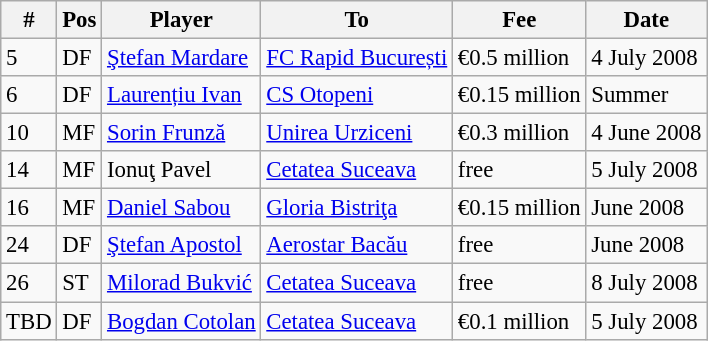<table class="wikitable" style="font-size:95%;">
<tr>
<th>#</th>
<th>Pos</th>
<th>Player</th>
<th>To</th>
<th>Fee</th>
<th>Date</th>
</tr>
<tr --->
<td>5</td>
<td>DF</td>
<td> <a href='#'>Ştefan Mardare</a></td>
<td><a href='#'>FC Rapid București</a></td>
<td>€0.5 million</td>
<td>4 July 2008</td>
</tr>
<tr --->
<td>6</td>
<td>DF</td>
<td> <a href='#'>Laurențiu Ivan</a></td>
<td><a href='#'>CS Otopeni</a></td>
<td>€0.15 million</td>
<td>Summer</td>
</tr>
<tr --->
<td>10</td>
<td>MF</td>
<td> <a href='#'>Sorin Frunză</a></td>
<td><a href='#'>Unirea Urziceni</a></td>
<td>€0.3 million</td>
<td>4 June 2008</td>
</tr>
<tr --->
<td>14</td>
<td>MF</td>
<td> Ionuţ Pavel</td>
<td><a href='#'>Cetatea Suceava</a></td>
<td>free</td>
<td>5 July 2008</td>
</tr>
<tr --->
<td>16</td>
<td>MF</td>
<td> <a href='#'>Daniel Sabou</a></td>
<td><a href='#'>Gloria Bistriţa</a></td>
<td>€0.15 million</td>
<td>June 2008</td>
</tr>
<tr --->
<td>24</td>
<td>DF</td>
<td> <a href='#'>Ştefan Apostol</a></td>
<td><a href='#'>Aerostar Bacău</a></td>
<td>free</td>
<td>June 2008</td>
</tr>
<tr --->
<td>26</td>
<td>ST</td>
<td> <a href='#'>Milorad Bukvić</a></td>
<td><a href='#'>Cetatea Suceava</a></td>
<td>free</td>
<td>8 July 2008</td>
</tr>
<tr --->
<td>TBD</td>
<td>DF</td>
<td> <a href='#'>Bogdan Cotolan</a></td>
<td><a href='#'>Cetatea Suceava</a></td>
<td>€0.1 million</td>
<td>5 July 2008</td>
</tr>
</table>
